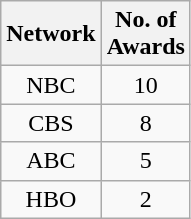<table class="wikitable">
<tr>
<th>Network</th>
<th>No. of<br>Awards</th>
</tr>
<tr style="text-align:center">
<td>NBC</td>
<td>10</td>
</tr>
<tr style="text-align:center">
<td>CBS</td>
<td>8</td>
</tr>
<tr style="text-align:center">
<td>ABC</td>
<td>5</td>
</tr>
<tr style="text-align:center">
<td>HBO</td>
<td>2</td>
</tr>
</table>
